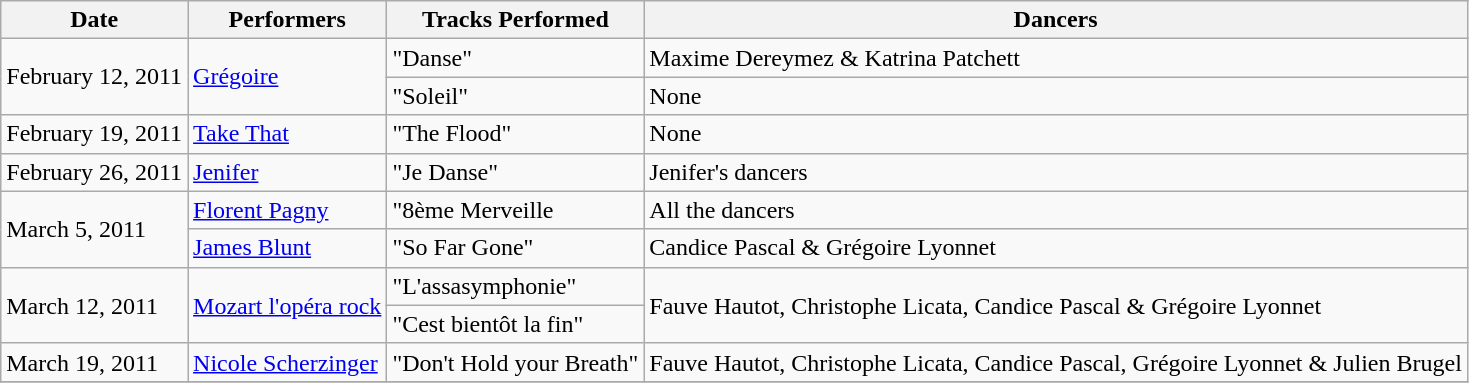<table class="wikitable">
<tr>
<th>Date</th>
<th>Performers</th>
<th>Tracks Performed</th>
<th>Dancers</th>
</tr>
<tr>
<td rowspan=2>February 12, 2011</td>
<td rowspan=2><a href='#'>Grégoire</a></td>
<td>"Danse"</td>
<td>Maxime Dereymez & Katrina Patchett</td>
</tr>
<tr>
<td>"Soleil"</td>
<td>None</td>
</tr>
<tr>
<td>February 19, 2011</td>
<td><a href='#'>Take That</a></td>
<td>"The Flood"</td>
<td>None</td>
</tr>
<tr>
<td>February 26, 2011</td>
<td><a href='#'>Jenifer</a></td>
<td>"Je Danse"</td>
<td>Jenifer's dancers</td>
</tr>
<tr>
<td rowspan=2>March 5, 2011</td>
<td><a href='#'>Florent Pagny</a></td>
<td>"8ème Merveille</td>
<td>All the dancers</td>
</tr>
<tr>
<td><a href='#'>James Blunt</a></td>
<td>"So Far Gone"</td>
<td>Candice Pascal & Grégoire Lyonnet</td>
</tr>
<tr>
<td rowspan=2>March 12, 2011</td>
<td rowspan=2><a href='#'>Mozart l'opéra rock</a></td>
<td>"L'assasymphonie"</td>
<td rowspan=2>Fauve Hautot, Christophe Licata, Candice Pascal & Grégoire Lyonnet</td>
</tr>
<tr>
<td>"Cest bientôt la fin"</td>
</tr>
<tr>
<td>March 19, 2011</td>
<td><a href='#'>Nicole Scherzinger</a></td>
<td>"Don't Hold your Breath"</td>
<td>Fauve Hautot, Christophe Licata, Candice Pascal, Grégoire Lyonnet & Julien Brugel</td>
</tr>
<tr>
</tr>
</table>
